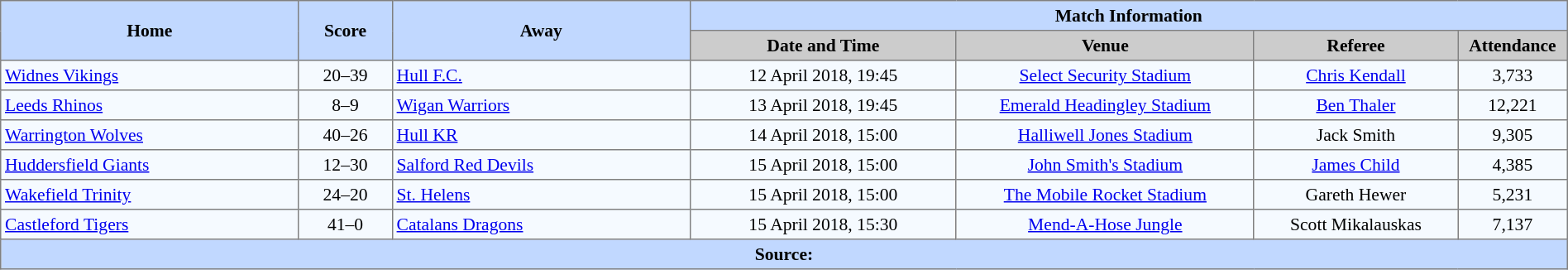<table border=1 style="border-collapse:collapse; font-size:90%; text-align:center;" cellpadding=3 cellspacing=0 width=100%>
<tr bgcolor=#C1D8FF>
<th rowspan=2 width=19%>Home</th>
<th rowspan=2 width=6%>Score</th>
<th rowspan=2 width=19%>Away</th>
<th colspan=4>Match Information</th>
</tr>
<tr bgcolor=#CCCCCC>
<th width=17%>Date and Time</th>
<th width=19%>Venue</th>
<th width=13%>Referee</th>
<th width=7%>Attendance</th>
</tr>
<tr bgcolor=#F5FAFF>
<td align=left> <a href='#'>Widnes Vikings</a></td>
<td>20–39</td>
<td align=left> <a href='#'>Hull F.C.</a></td>
<td>12 April 2018, 19:45</td>
<td><a href='#'>Select Security Stadium</a></td>
<td><a href='#'>Chris Kendall</a></td>
<td>3,733</td>
</tr>
<tr bgcolor=#F5FAFF>
<td align=left> <a href='#'>Leeds Rhinos</a></td>
<td>8–9</td>
<td align=left> <a href='#'>Wigan Warriors</a></td>
<td>13 April 2018, 19:45</td>
<td><a href='#'>Emerald Headingley Stadium</a></td>
<td><a href='#'>Ben Thaler</a></td>
<td>12,221</td>
</tr>
<tr bgcolor=#F5FAFF>
<td align=left> <a href='#'>Warrington Wolves</a></td>
<td>40–26</td>
<td align=left> <a href='#'>Hull KR</a></td>
<td>14 April 2018, 15:00</td>
<td><a href='#'>Halliwell Jones Stadium</a></td>
<td>Jack Smith</td>
<td>9,305</td>
</tr>
<tr bgcolor=#F5FAFF>
<td align=left> <a href='#'>Huddersfield Giants</a></td>
<td>12–30</td>
<td align=left> <a href='#'>Salford Red Devils</a></td>
<td>15 April 2018, 15:00</td>
<td><a href='#'>John Smith's Stadium</a></td>
<td><a href='#'>James Child</a></td>
<td>4,385</td>
</tr>
<tr bgcolor=#F5FAFF>
<td align=left> <a href='#'>Wakefield Trinity</a></td>
<td>24–20</td>
<td align=left> <a href='#'>St. Helens</a></td>
<td>15 April 2018, 15:00</td>
<td><a href='#'>The Mobile Rocket Stadium</a></td>
<td>Gareth Hewer</td>
<td>5,231</td>
</tr>
<tr bgcolor=#F5FAFF>
<td align=left> <a href='#'>Castleford Tigers</a></td>
<td>41–0</td>
<td align=left> <a href='#'>Catalans Dragons</a></td>
<td>15 April 2018, 15:30</td>
<td><a href='#'>Mend-A-Hose Jungle</a></td>
<td>Scott Mikalauskas</td>
<td>7,137</td>
</tr>
<tr style="background:#c1d8ff;">
<th colspan=7>Source:</th>
</tr>
</table>
